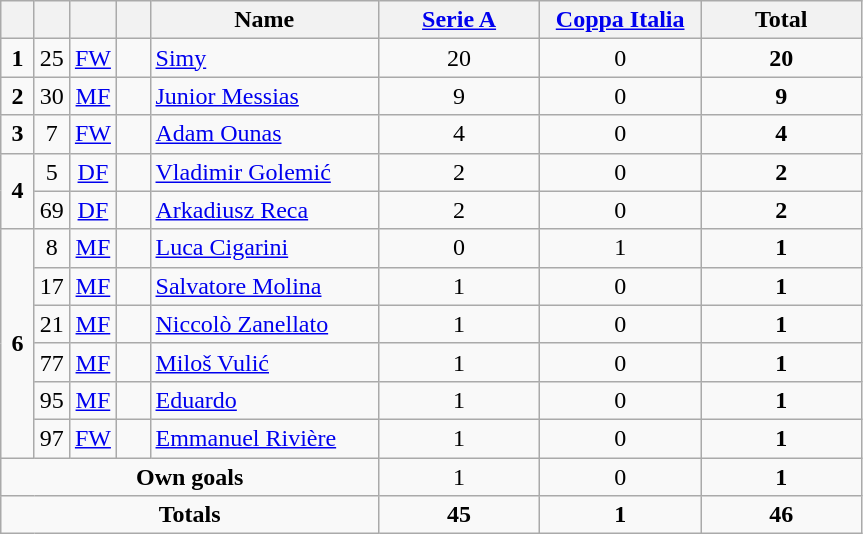<table class="wikitable" style="text-align:center">
<tr>
<th width=15></th>
<th width=15></th>
<th width=15></th>
<th width=15></th>
<th width=145>Name</th>
<th width=100><a href='#'>Serie A</a></th>
<th width=100><a href='#'>Coppa Italia</a></th>
<th width=100>Total</th>
</tr>
<tr>
<td><strong>1</strong></td>
<td>25</td>
<td><a href='#'>FW</a></td>
<td></td>
<td align=left><a href='#'>Simy</a></td>
<td>20</td>
<td>0</td>
<td><strong>20</strong></td>
</tr>
<tr>
<td><strong>2</strong></td>
<td>30</td>
<td><a href='#'>MF</a></td>
<td></td>
<td align=left><a href='#'>Junior Messias</a></td>
<td>9</td>
<td>0</td>
<td><strong>9</strong></td>
</tr>
<tr>
<td rowspan=1><strong>3</strong></td>
<td>7</td>
<td><a href='#'>FW</a></td>
<td></td>
<td align=left><a href='#'>Adam Ounas</a></td>
<td>4</td>
<td>0</td>
<td><strong>4</strong></td>
</tr>
<tr>
<td rowspan=2><strong>4</strong></td>
<td>5</td>
<td><a href='#'>DF</a></td>
<td></td>
<td align=left><a href='#'>Vladimir Golemić</a></td>
<td>2</td>
<td>0</td>
<td><strong>2</strong></td>
</tr>
<tr>
<td>69</td>
<td><a href='#'>DF</a></td>
<td></td>
<td align=left><a href='#'>Arkadiusz Reca</a></td>
<td>2</td>
<td>0</td>
<td><strong>2</strong></td>
</tr>
<tr>
<td rowspan=6><strong>6</strong></td>
<td>8</td>
<td><a href='#'>MF</a></td>
<td></td>
<td align=left><a href='#'>Luca Cigarini</a></td>
<td>0</td>
<td>1</td>
<td><strong>1</strong></td>
</tr>
<tr>
<td>17</td>
<td><a href='#'>MF</a></td>
<td></td>
<td align=left><a href='#'>Salvatore Molina</a></td>
<td>1</td>
<td>0</td>
<td><strong>1</strong></td>
</tr>
<tr>
<td>21</td>
<td><a href='#'>MF</a></td>
<td></td>
<td align=left><a href='#'>Niccolò Zanellato</a></td>
<td>1</td>
<td>0</td>
<td><strong>1</strong></td>
</tr>
<tr>
<td>77</td>
<td><a href='#'>MF</a></td>
<td></td>
<td align=left><a href='#'>Miloš Vulić</a></td>
<td>1</td>
<td>0</td>
<td><strong>1</strong></td>
</tr>
<tr>
<td>95</td>
<td><a href='#'>MF</a></td>
<td></td>
<td align=left><a href='#'>Eduardo</a></td>
<td>1</td>
<td>0</td>
<td><strong>1</strong></td>
</tr>
<tr>
<td>97</td>
<td><a href='#'>FW</a></td>
<td></td>
<td align=left><a href='#'>Emmanuel Rivière</a></td>
<td>1</td>
<td>0</td>
<td><strong>1</strong></td>
</tr>
<tr>
<td colspan=5><strong>Own goals</strong></td>
<td>1</td>
<td>0</td>
<td><strong>1</strong></td>
</tr>
<tr>
<td colspan=5><strong>Totals</strong></td>
<td><strong>45</strong></td>
<td><strong>1</strong></td>
<td><strong>46</strong></td>
</tr>
</table>
